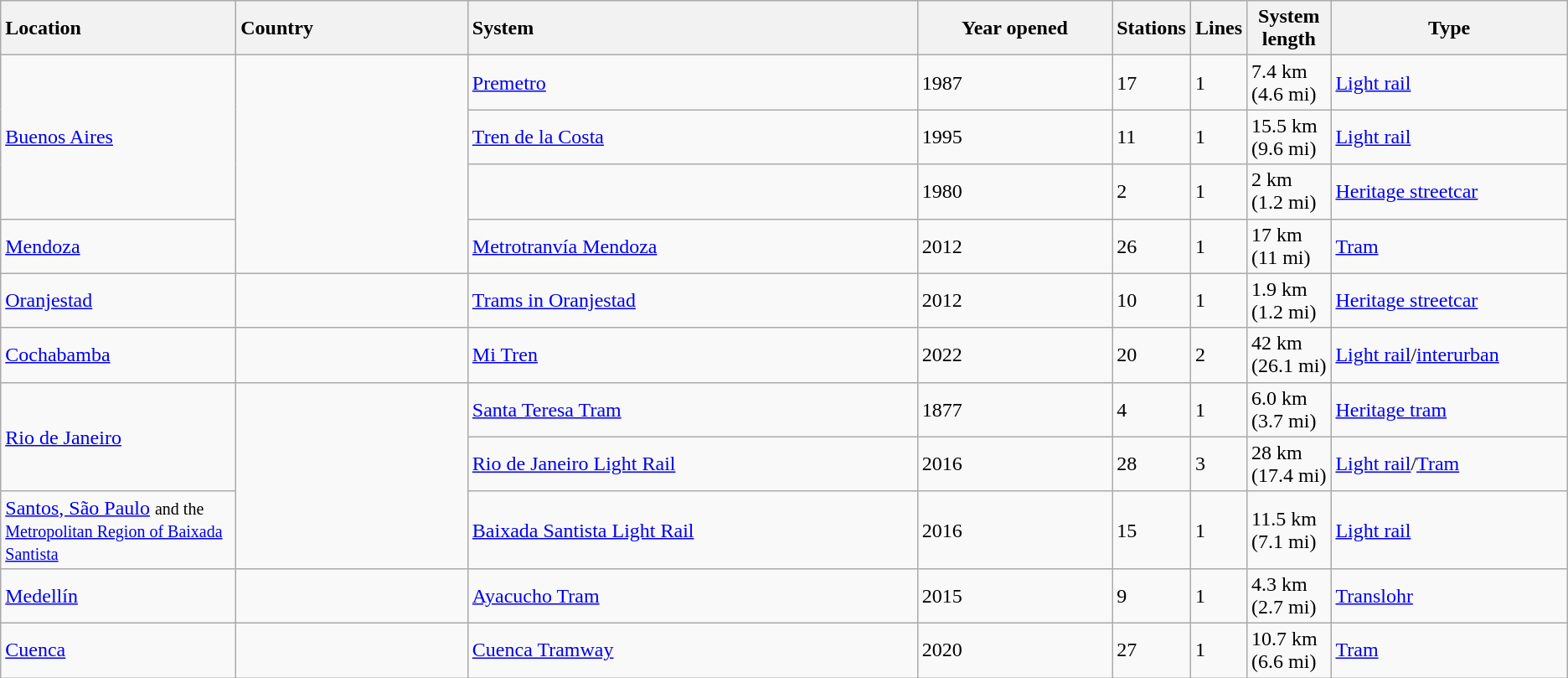<table class="wikitable sortable sticky-header">
<tr>
<th style="text-align:left; width:12em;">Location</th>
<th style="text-align:left; width:12em;">Country</th>
<th style="text-align:left; width:24em;">System</th>
<th style="width:10em;">Year opened</th>
<th>Stations</th>
<th>Lines</th>
<th>System length</th>
<th style="width:12em;">Type</th>
</tr>
<tr class="sort">
<td rowspan="3"><a href='#'>Buenos Aires</a></td>
<td rowspan="4"></td>
<td><a href='#'>Premetro</a></td>
<td style="text-align:left">1987</td>
<td>17</td>
<td>1</td>
<td>7.4 km (4.6 mi)</td>
<td><a href='#'>Light rail</a></td>
</tr>
<tr>
<td><a href='#'>Tren de la Costa</a></td>
<td style="text-align:left">1995</td>
<td>11</td>
<td>1</td>
<td>15.5 km (9.6 mi)</td>
<td><a href='#'>Light rail</a></td>
</tr>
<tr>
<td></td>
<td>1980</td>
<td>2</td>
<td>1</td>
<td>2 km (1.2 mi)</td>
<td><a href='#'>Heritage streetcar</a></td>
</tr>
<tr>
<td><a href='#'>Mendoza</a></td>
<td><a href='#'>Metrotranvía Mendoza</a></td>
<td style="text-align:left">2012</td>
<td>26</td>
<td>1</td>
<td>17 km (11 mi)</td>
<td><a href='#'>Tram</a></td>
</tr>
<tr>
<td><a href='#'>Oranjestad</a></td>
<td></td>
<td><a href='#'>Trams in Oranjestad</a></td>
<td style="text-align:left">2012</td>
<td>10</td>
<td>1</td>
<td>1.9 km (1.2 mi)</td>
<td><a href='#'>Heritage streetcar</a></td>
</tr>
<tr>
<td><a href='#'>Cochabamba</a></td>
<td></td>
<td><a href='#'>Mi Tren</a></td>
<td style="text-align:left">2022</td>
<td>20</td>
<td>2</td>
<td>42 km (26.1 mi)</td>
<td><a href='#'>Light rail</a>/<a href='#'>interurban</a></td>
</tr>
<tr>
<td rowspan="2"><a href='#'>Rio de Janeiro</a></td>
<td rowspan="3"></td>
<td><a href='#'>Santa Teresa Tram</a></td>
<td style="text-align:left">1877</td>
<td>4</td>
<td>1</td>
<td>6.0 km (3.7 mi)</td>
<td><a href='#'>Heritage tram</a></td>
</tr>
<tr>
<td><a href='#'>Rio de Janeiro Light Rail</a></td>
<td style="text-align:left">2016</td>
<td>28</td>
<td>3</td>
<td>28 km (17.4 mi)</td>
<td><a href='#'>Light rail</a>/<a href='#'>Tram</a></td>
</tr>
<tr>
<td><a href='#'>Santos, São Paulo</a> <small>and the <a href='#'>Metropolitan Region of Baixada Santista</a></small></td>
<td><a href='#'>Baixada Santista Light Rail</a></td>
<td style="text-align:left">2016</td>
<td>15</td>
<td>1</td>
<td>11.5 km (7.1 mi)</td>
<td><a href='#'>Light rail</a></td>
</tr>
<tr>
<td><a href='#'>Medellín</a></td>
<td></td>
<td><a href='#'>Ayacucho Tram</a></td>
<td style="text-align:left">2015</td>
<td>9</td>
<td>1</td>
<td>4.3 km (2.7 mi)</td>
<td><a href='#'>Translohr</a></td>
</tr>
<tr>
<td><a href='#'>Cuenca</a></td>
<td></td>
<td><a href='#'>Cuenca Tramway</a></td>
<td style="text-align:left">2020</td>
<td>27</td>
<td>1</td>
<td>10.7 km (6.6 mi)</td>
<td><a href='#'>Tram</a></td>
</tr>
</table>
